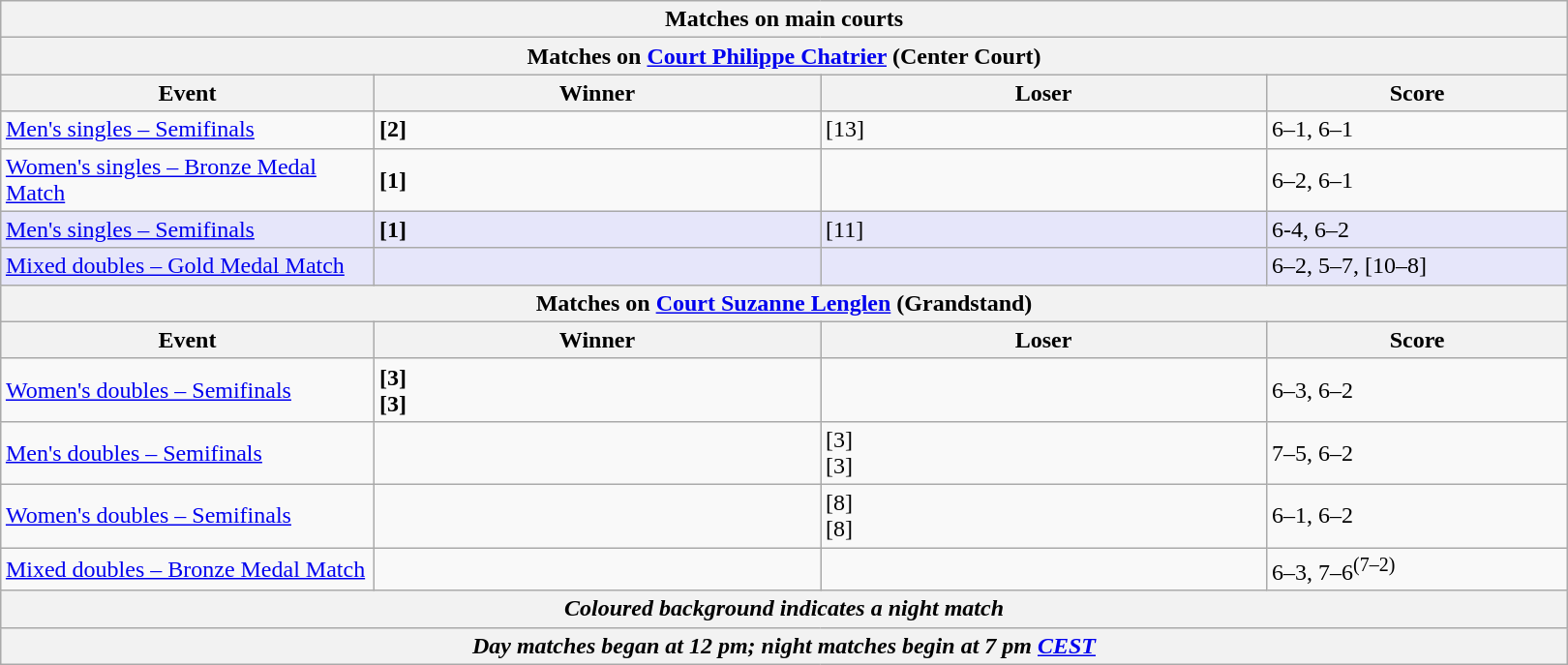<table class="wikitable nowrap" style="margin:auto;">
<tr>
<th colspan="4" style="white-space:nowrap">Matches on main courts</th>
</tr>
<tr>
<th colspan="4">Matches on <a href='#'>Court Philippe Chatrier</a> (Center Court)</th>
</tr>
<tr>
<th width="250">Event</th>
<th width="300">Winner</th>
<th width="300">Loser</th>
<th width="200">Score</th>
</tr>
<tr>
<td><a href='#'>Men's singles – Semifinals</a></td>
<td><strong> [2]</strong></td>
<td> [13]</td>
<td>6–1, 6–1</td>
</tr>
<tr>
<td><a href='#'>Women's singles – Bronze Medal Match</a></td>
<td><strong> [1]</strong></td>
<td></td>
<td>6–2, 6–1</td>
</tr>
<tr style="background:lavender">
<td><a href='#'>Men's singles – Semifinals</a></td>
<td><strong> [1]</strong></td>
<td> [11]</td>
<td>6-4, 6–2</td>
</tr>
<tr style="background:lavender">
<td><a href='#'>Mixed doubles – Gold Medal Match</a></td>
<td><strong><br></strong></td>
<td><br></td>
<td>6–2, 5–7, [10–8]</td>
</tr>
<tr>
<th colspan="4">Matches on <a href='#'>Court Suzanne Lenglen</a> (Grandstand)</th>
</tr>
<tr>
<th width="250">Event</th>
<th width="300">Winner</th>
<th width="300">Loser</th>
<th width="200">Score</th>
</tr>
<tr>
<td><a href='#'>Women's doubles – Semifinals</a></td>
<td><strong> [3] <br>  [3]</strong></td>
<td> <br> </td>
<td>6–3, 6–2</td>
</tr>
<tr>
<td><a href='#'>Men's doubles – Semifinals</a></td>
<td><strong> <br> </strong></td>
<td> [3] <br>  [3]</td>
<td>7–5, 6–2</td>
</tr>
<tr>
<td><a href='#'>Women's doubles – Semifinals</a></td>
<td><strong></strong><br><strong></strong></td>
<td> [8]<br> [8]</td>
<td>6–1, 6–2</td>
</tr>
<tr>
<td><a href='#'>Mixed doubles – Bronze Medal Match</a></td>
<td><strong><br></strong></td>
<td><br></td>
<td>6–3, 7–6<sup>(7–2)</sup></td>
</tr>
<tr>
<th colspan="4"><em>Coloured background indicates a night match</em></th>
</tr>
<tr>
<th colspan="4"><em>Day matches began at 12 pm; night matches begin at 7 pm <a href='#'>CEST</a></em></th>
</tr>
</table>
